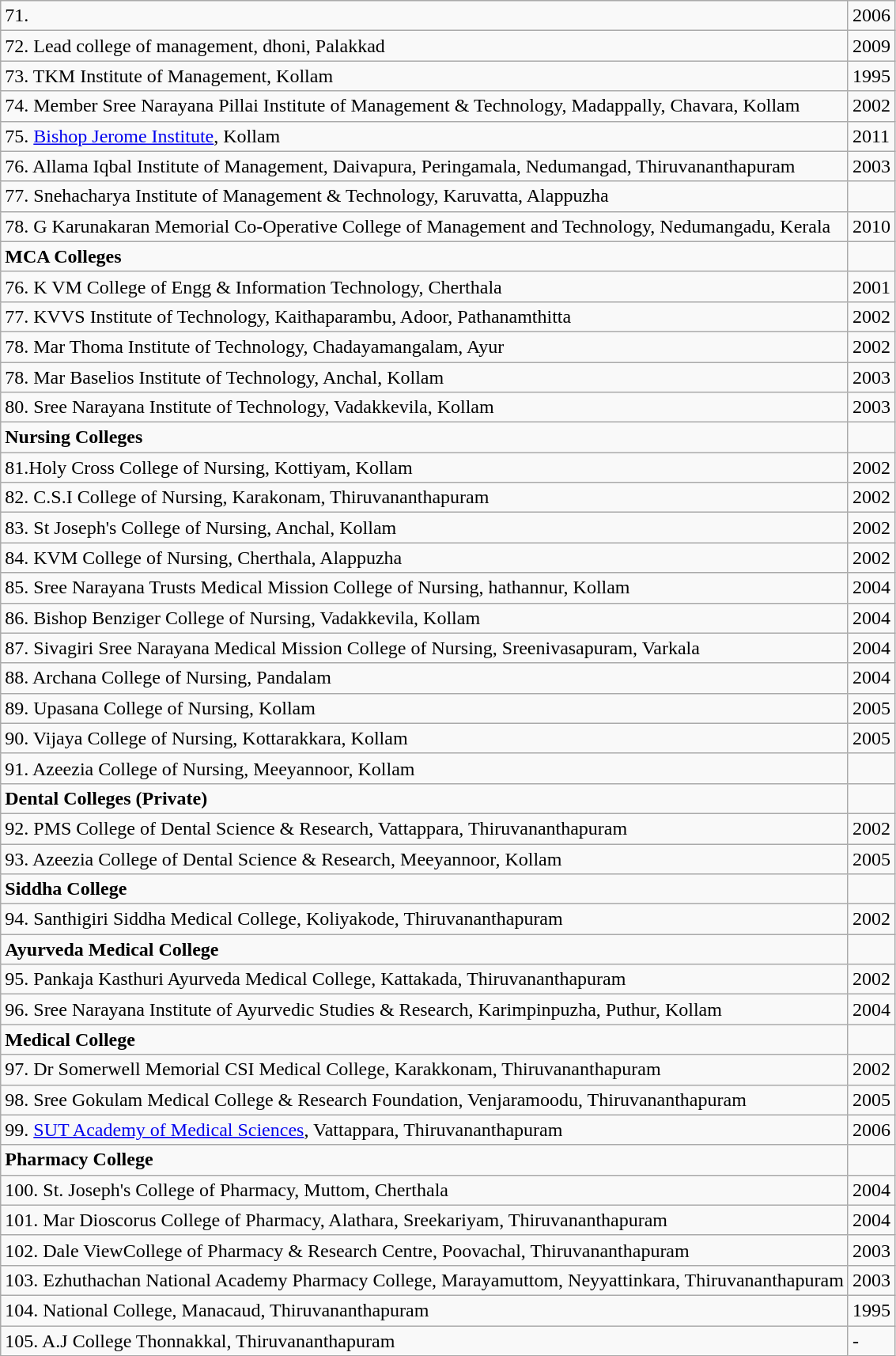<table class="wikitable sortable">
<tr>
<td>71. </td>
<td>2006</td>
</tr>
<tr>
<td>72. Lead college of management, dhoni, Palakkad</td>
<td>2009</td>
</tr>
<tr>
<td>73. TKM Institute of Management, Kollam</td>
<td>1995</td>
</tr>
<tr>
<td>74. Member Sree Narayana Pillai Institute of Management & Technology, Madappally, Chavara, Kollam</td>
<td>2002</td>
</tr>
<tr>
<td>75. <a href='#'>Bishop Jerome Institute</a>, Kollam</td>
<td>2011</td>
</tr>
<tr>
<td>76. Allama Iqbal Institute of Management, Daivapura, Peringamala, Nedumangad, Thiruvananthapuram</td>
<td>2003</td>
</tr>
<tr>
<td>77. Snehacharya Institute of Management & Technology,  Karuvatta, Alappuzha</td>
<td></td>
</tr>
<tr>
<td>78. G Karunakaran Memorial Co-Operative College of Management and Technology, Nedumangadu, Kerala</td>
<td>2010</td>
</tr>
<tr>
<td><strong>MCA Colleges</strong></td>
<td></td>
</tr>
<tr>
<td>76. K VM College of Engg & Information Technology, Cherthala</td>
<td>2001</td>
</tr>
<tr>
<td>77. KVVS Institute of Technology, Kaithaparambu, Adoor, Pathanamthitta</td>
<td>2002</td>
</tr>
<tr>
<td>78. Mar Thoma Institute of Technology, Chadayamangalam, Ayur</td>
<td>2002</td>
</tr>
<tr>
<td>78. Mar Baselios Institute of Technology, Anchal, Kollam</td>
<td>2003</td>
</tr>
<tr>
<td>80. Sree Narayana Institute of Technology, Vadakkevila, Kollam</td>
<td>2003</td>
</tr>
<tr>
<td><strong>Nursing Colleges</strong></td>
<td></td>
</tr>
<tr>
<td>81.Holy Cross College of Nursing, Kottiyam, Kollam</td>
<td>2002</td>
</tr>
<tr>
<td>82. C.S.I College of Nursing, Karakonam, Thiruvananthapuram</td>
<td>2002</td>
</tr>
<tr>
<td>83. St Joseph's College of Nursing, Anchal, Kollam</td>
<td>2002</td>
</tr>
<tr>
<td>84. KVM College of Nursing, Cherthala, Alappuzha</td>
<td>2002</td>
</tr>
<tr>
<td>85. Sree Narayana Trusts Medical Mission College of Nursing, hathannur, Kollam</td>
<td>2004</td>
</tr>
<tr>
<td>86. Bishop Benziger College of Nursing, Vadakkevila, Kollam</td>
<td>2004</td>
</tr>
<tr>
<td>87. Sivagiri Sree Narayana Medical Mission College of Nursing, Sreenivasapuram, Varkala</td>
<td>2004</td>
</tr>
<tr>
<td>88. Archana College of Nursing, Pandalam</td>
<td>2004</td>
</tr>
<tr>
<td>89. Upasana College of Nursing, Kollam</td>
<td>2005</td>
</tr>
<tr>
<td>90. Vijaya College of Nursing, Kottarakkara, Kollam</td>
<td>2005</td>
</tr>
<tr>
<td>91. Azeezia College of Nursing, Meeyannoor, Kollam</td>
<td></td>
</tr>
<tr>
<td><strong>Dental Colleges (Private)</strong></td>
<td></td>
</tr>
<tr>
<td>92. PMS College of Dental Science & Research, Vattappara, Thiruvananthapuram</td>
<td>2002</td>
</tr>
<tr>
<td>93. Azeezia College of Dental Science & Research, Meeyannoor, Kollam</td>
<td>2005</td>
</tr>
<tr>
<td><strong>Siddha College</strong></td>
<td></td>
</tr>
<tr>
<td>94. Santhigiri Siddha Medical College, Koliyakode, Thiruvananthapuram</td>
<td>2002</td>
</tr>
<tr>
<td><strong>Ayurveda Medical College</strong></td>
<td></td>
</tr>
<tr>
<td>95. Pankaja Kasthuri Ayurveda Medical College, Kattakada, Thiruvananthapuram</td>
<td>2002</td>
</tr>
<tr>
<td>96. Sree Narayana Institute of Ayurvedic Studies & Research, Karimpinpuzha, Puthur, Kollam</td>
<td>2004</td>
</tr>
<tr>
<td><strong>Medical College</strong></td>
<td></td>
</tr>
<tr>
<td>97. Dr Somerwell Memorial CSI Medical College, Karakkonam, Thiruvananthapuram</td>
<td>2002</td>
</tr>
<tr>
<td>98. Sree Gokulam Medical College & Research Foundation, Venjaramoodu, Thiruvananthapuram</td>
<td>2005</td>
</tr>
<tr>
<td>99. <a href='#'>SUT Academy of Medical Sciences</a>, Vattappara, Thiruvananthapuram</td>
<td>2006</td>
</tr>
<tr>
<td><strong>Pharmacy College</strong></td>
<td></td>
</tr>
<tr>
<td>100. St. Joseph's College of Pharmacy, Muttom, Cherthala</td>
<td>2004</td>
</tr>
<tr>
<td>101. Mar Dioscorus College of Pharmacy, Alathara, Sreekariyam, Thiruvananthapuram</td>
<td>2004</td>
</tr>
<tr>
<td>102. Dale ViewCollege of Pharmacy & Research Centre, Poovachal, Thiruvananthapuram</td>
<td>2003</td>
</tr>
<tr>
<td>103. Ezhuthachan National Academy Pharmacy College, Marayamuttom, Neyyattinkara, Thiruvananthapuram</td>
<td>2003</td>
</tr>
<tr>
<td>104. National College, Manacaud, Thiruvananthapuram</td>
<td>1995</td>
</tr>
<tr>
<td>105. A.J College  Thonnakkal, Thiruvananthapuram</td>
<td>-</td>
</tr>
</table>
